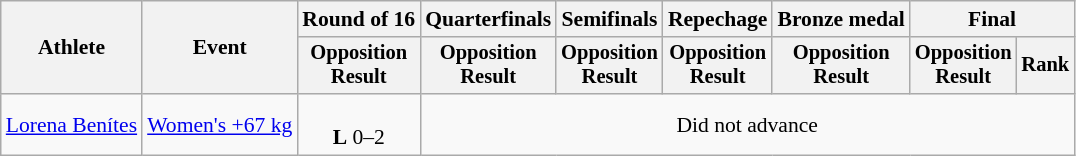<table class="wikitable" style="font-size:90%">
<tr>
<th rowspan="2">Athlete</th>
<th rowspan="2">Event</th>
<th>Round of 16</th>
<th>Quarterfinals</th>
<th>Semifinals</th>
<th>Repechage</th>
<th>Bronze medal</th>
<th colspan="2">Final</th>
</tr>
<tr style="font-size:95%">
<th>Opposition<br>Result</th>
<th>Opposition<br>Result</th>
<th>Opposition<br>Result</th>
<th>Opposition<br>Result</th>
<th>Opposition<br>Result</th>
<th>Opposition<br>Result</th>
<th>Rank</th>
</tr>
<tr align=center>
<td align=left><a href='#'>Lorena Benítes</a></td>
<td align=left><a href='#'>Women's +67 kg</a></td>
<td><br><strong>L</strong> 0–2</td>
<td colspan=6>Did not advance</td>
</tr>
</table>
